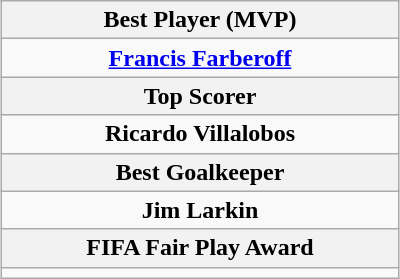<table class="wikitable" style="margin:auto">
<tr>
<th width=60% colspan="3">Best Player (MVP)</th>
</tr>
<tr>
<td align="center" colspan="3"> <strong><a href='#'>Francis Farberoff</a></strong></td>
</tr>
<tr>
<th colspan="3">Top Scorer</th>
</tr>
<tr>
<td align="center" colspan="3"> <strong>Ricardo Villalobos</strong></td>
</tr>
<tr>
<th colspan="3">Best Goalkeeper</th>
</tr>
<tr>
<td colspan="3" align="center"> <strong>Jim Larkin</strong></td>
</tr>
<tr>
<th colspan="3">FIFA Fair Play Award</th>
</tr>
<tr>
<td colspan="3" align="center"><strong> </strong></td>
</tr>
</table>
